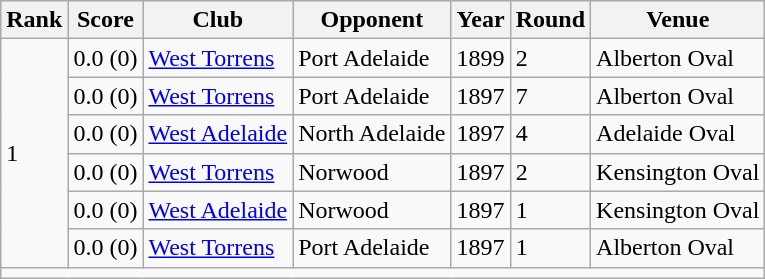<table class="wikitable">
<tr>
<th>Rank</th>
<th>Score</th>
<th>Club</th>
<th>Opponent</th>
<th>Year</th>
<th>Round</th>
<th>Venue</th>
</tr>
<tr>
<td rowspan="6">1</td>
<td>0.0 (0)</td>
<td><a href='#'>West Torrens</a></td>
<td>Port Adelaide</td>
<td>1899</td>
<td>2</td>
<td>Alberton Oval</td>
</tr>
<tr>
<td>0.0 (0)</td>
<td><a href='#'>West Torrens</a></td>
<td>Port Adelaide</td>
<td>1897</td>
<td>7</td>
<td>Alberton Oval</td>
</tr>
<tr>
<td>0.0 (0)</td>
<td><a href='#'>West Adelaide</a></td>
<td>North Adelaide</td>
<td>1897</td>
<td>4</td>
<td>Adelaide Oval</td>
</tr>
<tr>
<td>0.0 (0)</td>
<td><a href='#'>West Torrens</a></td>
<td>Norwood</td>
<td>1897</td>
<td>2</td>
<td>Kensington Oval</td>
</tr>
<tr>
<td>0.0 (0)</td>
<td><a href='#'>West Adelaide</a></td>
<td>Norwood</td>
<td>1897</td>
<td>1</td>
<td>Kensington Oval</td>
</tr>
<tr>
<td>0.0 (0)</td>
<td><a href='#'>West Torrens</a></td>
<td>Port Adelaide</td>
<td>1897</td>
<td>1</td>
<td>Alberton Oval</td>
</tr>
<tr>
<td colspan="7"></td>
</tr>
</table>
